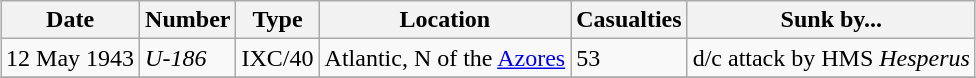<table class="wikitable" style="margin:1em auto;">
<tr>
<th>Date</th>
<th>Number</th>
<th>Type</th>
<th>Location</th>
<th>Casualties</th>
<th>Sunk by...</th>
</tr>
<tr>
<td>12 May 1943</td>
<td><em>U-186</em></td>
<td>IXC/40</td>
<td>Atlantic, N of the <a href='#'>Azores</a><br></td>
<td>53</td>
<td>d/c attack by HMS <em>Hesperus</em></td>
</tr>
<tr>
</tr>
</table>
